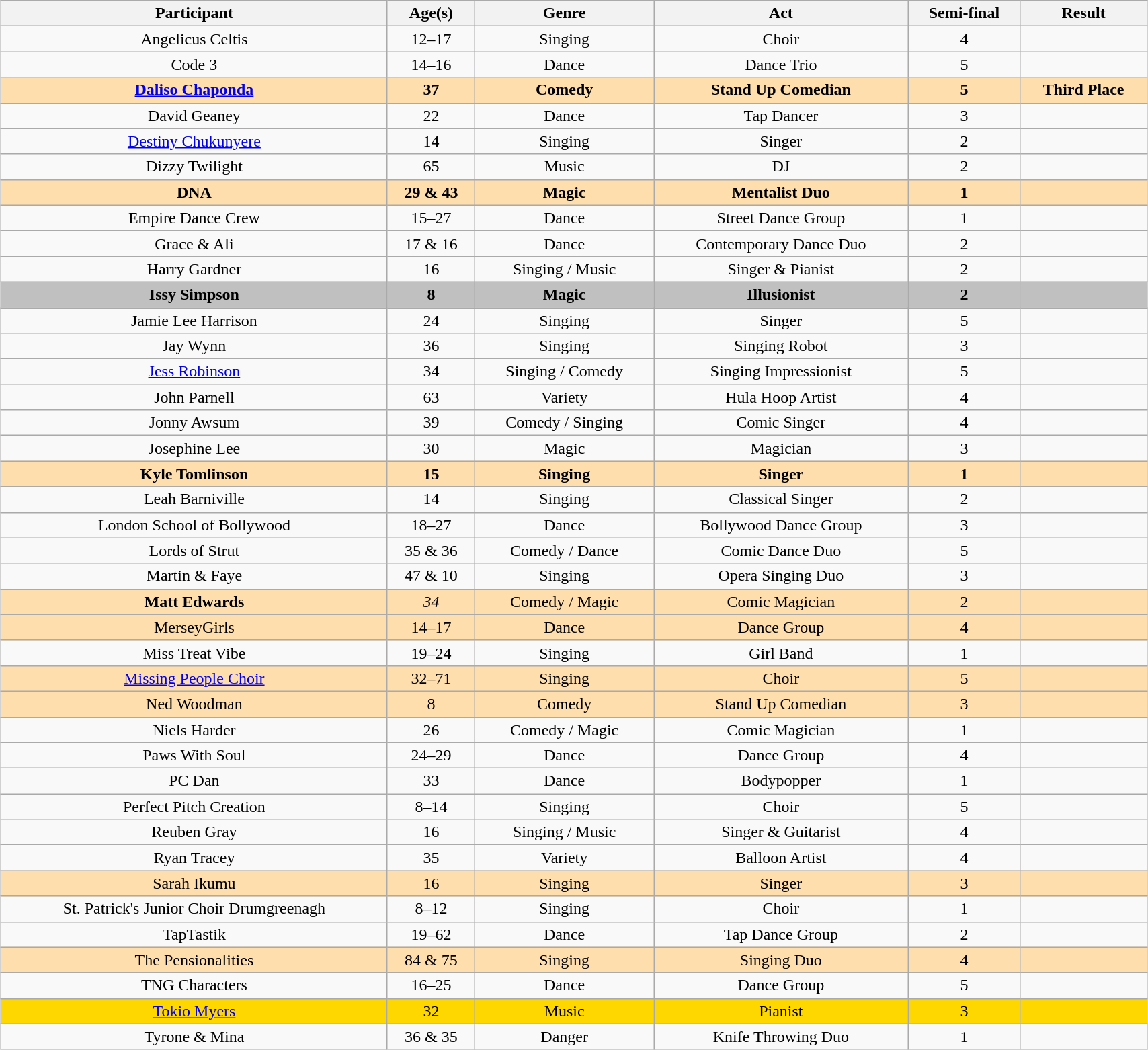<table class="wikitable sortable" style="margin-left: auto; margin-right: auto; border: none; width:90%; text-align:center;">
<tr>
<th>Participant</th>
<th class="unsortable">Age(s) </th>
<th>Genre</th>
<th class="unsortable">Act</th>
<th>Semi-final</th>
<th>Result</th>
</tr>
<tr>
<td>Angelicus Celtis</td>
<td>12–17</td>
<td>Singing</td>
<td>Choir</td>
<td>4</td>
<td></td>
</tr>
<tr>
<td>Code 3</td>
<td>14–16</td>
<td>Dance</td>
<td>Dance Trio</td>
<td>5</td>
<td></td>
</tr>
<tr style="background:navajowhite;">
<td><strong><a href='#'>Daliso Chaponda</a> </strong></td>
<td><strong>37</strong></td>
<td><strong>Comedy</strong></td>
<td><strong>Stand Up Comedian</strong></td>
<td><strong>5</strong></td>
<td><strong>Third Place</strong></td>
</tr>
<tr>
<td>David Geaney</td>
<td>22</td>
<td>Dance</td>
<td>Tap Dancer</td>
<td>3</td>
<td></td>
</tr>
<tr>
<td><a href='#'>Destiny Chukunyere</a></td>
<td>14</td>
<td>Singing</td>
<td>Singer</td>
<td>2</td>
<td></td>
</tr>
<tr>
<td>Dizzy Twilight</td>
<td>65</td>
<td>Music</td>
<td>DJ</td>
<td>2</td>
<td></td>
</tr>
<tr style="background:navajowhite;">
<td><strong>DNA</strong></td>
<td><strong>29 & 43</strong></td>
<td><strong>Magic</strong></td>
<td><strong>Mentalist Duo</strong></td>
<td><strong>1</strong></td>
<td><strong></strong></td>
</tr>
<tr>
<td>Empire Dance Crew</td>
<td>15–27</td>
<td>Dance</td>
<td>Street Dance Group</td>
<td>1</td>
<td></td>
</tr>
<tr>
<td>Grace & Ali</td>
<td>17 & 16</td>
<td>Dance</td>
<td>Contemporary Dance Duo</td>
<td>2</td>
<td></td>
</tr>
<tr>
<td>Harry Gardner</td>
<td>16</td>
<td>Singing / Music</td>
<td>Singer & Pianist</td>
<td>2</td>
<td></td>
</tr>
<tr style="background:silver;">
<td><strong>Issy Simpson</strong></td>
<td><strong>8</strong></td>
<td><strong>Magic</strong></td>
<td><strong>Illusionist</strong></td>
<td><strong>2</strong></td>
<td><strong></strong></td>
</tr>
<tr>
<td>Jamie Lee Harrison</td>
<td>24</td>
<td>Singing</td>
<td>Singer</td>
<td>5</td>
<td></td>
</tr>
<tr>
<td>Jay Wynn</td>
<td>36</td>
<td>Singing</td>
<td>Singing Robot</td>
<td>3</td>
<td></td>
</tr>
<tr>
<td><a href='#'>Jess Robinson</a></td>
<td>34</td>
<td>Singing / Comedy</td>
<td>Singing Impressionist</td>
<td>5</td>
<td></td>
</tr>
<tr>
<td>John Parnell</td>
<td>63</td>
<td>Variety</td>
<td>Hula Hoop Artist</td>
<td>4</td>
<td></td>
</tr>
<tr>
<td>Jonny Awsum</td>
<td>39</td>
<td>Comedy / Singing</td>
<td>Comic Singer</td>
<td>4</td>
<td></td>
</tr>
<tr>
<td>Josephine Lee</td>
<td>30</td>
<td>Magic</td>
<td>Magician</td>
<td>3</td>
<td></td>
</tr>
<tr style="background:navajowhite;">
<td><strong>Kyle Tomlinson</strong> </td>
<td><strong>15</strong></td>
<td><strong>Singing</strong></td>
<td><strong>Singer</strong></td>
<td><strong>1</strong></td>
<td><strong></strong></td>
</tr>
<tr>
<td>Leah Barniville</td>
<td>14</td>
<td>Singing</td>
<td>Classical Singer</td>
<td>2</td>
<td></td>
</tr>
<tr>
<td>London School of Bollywood</td>
<td>18–27</td>
<td>Dance</td>
<td>Bollywood Dance Group</td>
<td>3</td>
<td></td>
</tr>
<tr>
<td>Lords of Strut</td>
<td>35 & 36</td>
<td>Comedy / Dance</td>
<td>Comic Dance Duo</td>
<td>5</td>
<td></td>
</tr>
<tr>
<td>Martin & Faye</td>
<td>47 & 10</td>
<td>Singing</td>
<td>Opera Singing Duo</td>
<td>3</td>
<td></td>
</tr>
<tr style="background:navajowhite;">
<td><strong>Matt Edwards</strong> </td>
<td><em>34<strong></td>
<td></strong>Comedy / Magic<strong></td>
<td></strong>Comic Magician<strong></td>
<td></strong>2<strong></td>
<td></strong><strong></td>
</tr>
<tr style="background:navajowhite;">
<td></strong>MerseyGirls<strong>  </td>
<td></strong>14–17<strong></td>
<td></strong>Dance<strong></td>
<td></strong>Dance Group<strong></td>
<td></strong>4<strong></td>
<td></strong><strong></td>
</tr>
<tr>
<td>Miss Treat Vibe</td>
<td>19–24</td>
<td>Singing</td>
<td>Girl Band</td>
<td>1</td>
<td></td>
</tr>
<tr style="background:navajowhite;">
<td></strong><a href='#'>Missing People Choir</a><strong></td>
<td></strong>32–71<strong></td>
<td></strong>Singing<strong></td>
<td></strong>Choir<strong></td>
<td></strong>5<strong></td>
<td></strong><strong></td>
</tr>
<tr style="background:navajowhite;">
<td></strong>Ned Woodman<strong></td>
<td></strong>8<strong></td>
<td></strong>Comedy<strong></td>
<td></strong>Stand Up Comedian<strong></td>
<td></strong>3<strong></td>
<td></strong><strong></td>
</tr>
<tr>
<td>Niels Harder</td>
<td>26</td>
<td>Comedy / Magic</td>
<td>Comic Magician</td>
<td>1</td>
<td></td>
</tr>
<tr>
<td>Paws With Soul</td>
<td>24–29</td>
<td>Dance</td>
<td>Dance Group</td>
<td>4</td>
<td></td>
</tr>
<tr>
<td>PC Dan</td>
<td>33</td>
<td>Dance</td>
<td>Bodypopper</td>
<td>1</td>
<td></td>
</tr>
<tr>
<td>Perfect Pitch Creation</td>
<td>8–14</td>
<td>Singing</td>
<td>Choir</td>
<td>5</td>
<td></td>
</tr>
<tr>
<td>Reuben Gray</td>
<td>16</td>
<td>Singing / Music</td>
<td>Singer & Guitarist</td>
<td>4</td>
<td></td>
</tr>
<tr>
<td>Ryan Tracey</td>
<td>35</td>
<td>Variety</td>
<td>Balloon Artist</td>
<td>4</td>
<td></td>
</tr>
<tr style="background:navajowhite;">
<td></strong>Sarah Ikumu<strong>  </td>
<td></strong>16<strong></td>
<td></strong>Singing<strong></td>
<td></strong>Singer<strong></td>
<td></strong>3<strong></td>
<td></strong><strong></td>
</tr>
<tr>
<td>St. Patrick's Junior Choir Drumgreenagh</td>
<td>8–12</td>
<td>Singing</td>
<td>Choir</td>
<td>1</td>
<td></td>
</tr>
<tr>
<td>TapTastik</td>
<td>19–62</td>
<td>Dance</td>
<td>Tap Dance Group</td>
<td>2</td>
<td></td>
</tr>
<tr style="background:navajowhite;">
<td></strong>The Pensionalities<strong> </td>
<td></strong>84 & 75<strong></td>
<td></strong>Singing<strong></td>
<td></strong>Singing Duo<strong></td>
<td></strong>4<strong></td>
<td></strong><strong></td>
</tr>
<tr>
<td>TNG Characters</td>
<td>16–25</td>
<td>Dance</td>
<td>Dance Group</td>
<td>5</td>
<td></td>
</tr>
<tr style="background:gold;">
<td></strong><a href='#'>Tokio Myers</a><strong></td>
<td></strong>32<strong></td>
<td></strong>Music<strong></td>
<td></strong>Pianist<strong></td>
<td></strong>3<strong></td>
<td></strong><strong></td>
</tr>
<tr>
<td>Tyrone & Mina</td>
<td>36 & 35</td>
<td>Danger</td>
<td>Knife Throwing Duo</td>
<td>1</td>
<td></td>
</tr>
</table>
